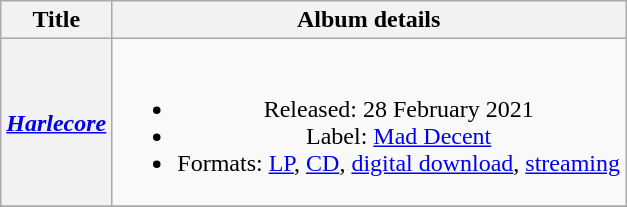<table class="wikitable plainrowheaders" style="text-align:center;">
<tr>
<th>Title</th>
<th>Album details</th>
</tr>
<tr>
<th scope="row"><em><a href='#'>Harlecore</a></em></th>
<td><br><ul><li>Released: 28 February 2021</li><li>Label: <a href='#'>Mad Decent</a></li><li>Formats: <a href='#'>LP</a>, <a href='#'>CD</a>, <a href='#'>digital download</a>, <a href='#'>streaming</a></li></ul></td>
</tr>
<tr>
</tr>
</table>
